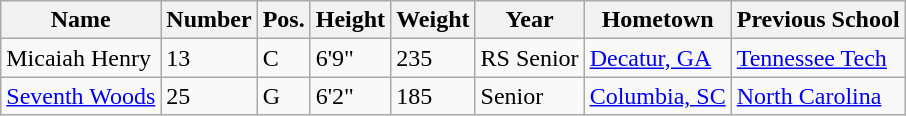<table class="wikitable sortable" border="1">
<tr>
<th>Name</th>
<th>Number</th>
<th>Pos.</th>
<th>Height</th>
<th>Weight</th>
<th>Year</th>
<th>Hometown</th>
<th class="unsortable">Previous School</th>
</tr>
<tr>
<td>Micaiah Henry</td>
<td>13</td>
<td>C</td>
<td>6'9"</td>
<td>235</td>
<td>RS Senior</td>
<td><a href='#'>Decatur, GA</a></td>
<td><a href='#'>Tennessee Tech</a></td>
</tr>
<tr>
<td><a href='#'>Seventh Woods</a></td>
<td>25</td>
<td>G</td>
<td>6'2"</td>
<td>185</td>
<td>Senior</td>
<td><a href='#'>Columbia, SC</a></td>
<td><a href='#'>North Carolina</a></td>
</tr>
</table>
